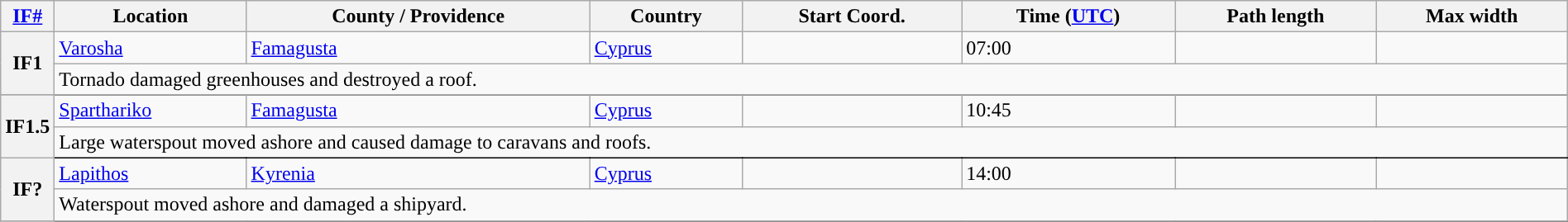<table class="wikitable sortable" style="width:100%;">
<tr>
<th scope="col" width="2%" align="center"><a href='#'>IF#</a></th>
<th scope="col" align="center" class="unsortable">Location</th>
<th scope="col" align="center" class="unsortable">County / Providence</th>
<th scope="col" align="center">Country</th>
<th scope="col" align="center">Start Coord.</th>
<th scope="col" align="center">Time (<a href='#'>UTC</a>)</th>
<th scope="col" align="center">Path length</th>
<th scope="col" align="center">Max width</th>
</tr>
<tr>
<th scope="row" rowspan="2" style="background-color:#">IF1</th>
<td><a href='#'>Varosha</a></td>
<td><a href='#'>Famagusta</a></td>
<td><a href='#'>Cyprus</a></td>
<td></td>
<td>07:00</td>
<td></td>
<td></td>
</tr>
<tr class="expand-child">
<td colspan="8" style=" border-bottom: 1px solid black;">Tornado damaged greenhouses and destroyed a roof.</td>
</tr>
<tr>
</tr>
<tr>
<th scope="row" rowspan="2" style="background-color:#">IF1.5</th>
<td><a href='#'>Sparthariko</a></td>
<td><a href='#'>Famagusta</a></td>
<td><a href='#'>Cyprus</a></td>
<td></td>
<td>10:45</td>
<td></td>
<td></td>
</tr>
<tr class="expand-child">
<td colspan="8" style=" border-bottom: 1px solid black;">Large waterspout moved ashore and caused damage to caravans and roofs.</td>
</tr>
<tr>
<th scope="row" rowspan="2" style="background-color:#">IF?</th>
<td><a href='#'>Lapithos</a></td>
<td><a href='#'>Kyrenia</a></td>
<td><a href='#'>Cyprus</a></td>
<td></td>
<td>14:00</td>
<td></td>
<td></td>
</tr>
<tr class="expand-child">
<td colspan="8" style=" border-bottom: 1px solid black;">Waterspout moved ashore and damaged a shipyard.</td>
</tr>
<tr>
</tr>
</table>
